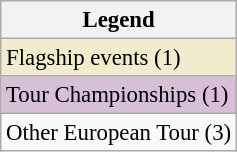<table class="wikitable" style="font-size:95%;">
<tr>
<th>Legend</th>
</tr>
<tr style="background:#f2ecce;">
<td>Flagship events (1)</td>
</tr>
<tr style="background:thistle">
<td>Tour Championships (1)</td>
</tr>
<tr>
<td>Other European Tour (3)</td>
</tr>
</table>
